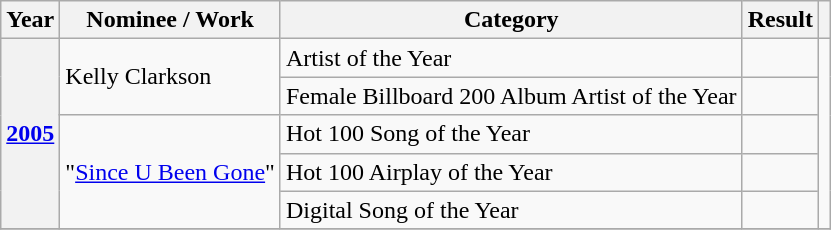<table class="wikitable plainrowheaders">
<tr>
<th>Year</th>
<th>Nominee / Work</th>
<th>Category</th>
<th>Result</th>
<th></th>
</tr>
<tr>
<th scope="row" rowspan="5"><a href='#'>2005</a></th>
<td rowspan="2">Kelly Clarkson</td>
<td>Artist of the Year</td>
<td></td>
<td align="center" rowspan="5"><br><br><br></td>
</tr>
<tr>
<td>Female Billboard 200 Album Artist of the Year</td>
<td></td>
</tr>
<tr>
<td rowspan="3">"<a href='#'>Since U Been Gone</a>"</td>
<td>Hot 100 Song of the Year</td>
<td></td>
</tr>
<tr>
<td>Hot 100 Airplay of the Year</td>
<td></td>
</tr>
<tr>
<td>Digital Song of the Year</td>
<td></td>
</tr>
<tr>
</tr>
</table>
